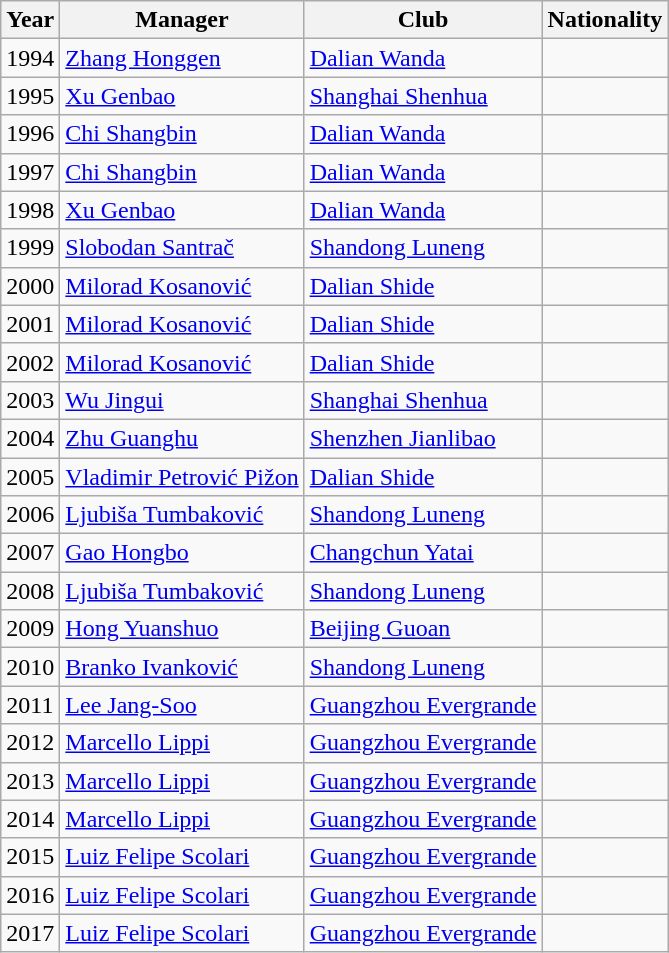<table class="wikitable">
<tr>
<th>Year</th>
<th>Manager</th>
<th>Club</th>
<th>Nationality</th>
</tr>
<tr>
<td>1994</td>
<td><a href='#'>Zhang Honggen</a></td>
<td><a href='#'>Dalian Wanda</a></td>
<td></td>
</tr>
<tr>
<td>1995</td>
<td><a href='#'>Xu Genbao</a></td>
<td><a href='#'>Shanghai Shenhua</a></td>
<td></td>
</tr>
<tr>
<td>1996</td>
<td><a href='#'>Chi Shangbin</a></td>
<td><a href='#'>Dalian Wanda</a></td>
<td></td>
</tr>
<tr>
<td>1997</td>
<td><a href='#'>Chi Shangbin</a></td>
<td><a href='#'>Dalian Wanda</a></td>
<td></td>
</tr>
<tr>
<td>1998</td>
<td><a href='#'>Xu Genbao</a></td>
<td><a href='#'>Dalian Wanda</a></td>
<td></td>
</tr>
<tr>
<td>1999</td>
<td><a href='#'>Slobodan Santrač</a></td>
<td><a href='#'>Shandong Luneng</a></td>
<td></td>
</tr>
<tr>
<td>2000</td>
<td><a href='#'>Milorad Kosanović</a></td>
<td><a href='#'>Dalian Shide</a></td>
<td></td>
</tr>
<tr>
<td>2001</td>
<td><a href='#'>Milorad Kosanović</a></td>
<td><a href='#'>Dalian Shide</a></td>
<td></td>
</tr>
<tr>
<td>2002</td>
<td><a href='#'>Milorad Kosanović</a></td>
<td><a href='#'>Dalian Shide</a></td>
<td></td>
</tr>
<tr>
<td>2003</td>
<td><a href='#'>Wu Jingui</a></td>
<td><a href='#'>Shanghai Shenhua</a></td>
<td></td>
</tr>
<tr>
<td>2004</td>
<td><a href='#'>Zhu Guanghu</a></td>
<td><a href='#'>Shenzhen Jianlibao</a></td>
<td></td>
</tr>
<tr>
<td>2005</td>
<td><a href='#'>Vladimir Petrović Pižon</a></td>
<td><a href='#'>Dalian Shide</a></td>
<td></td>
</tr>
<tr>
<td>2006</td>
<td><a href='#'>Ljubiša Tumbaković</a></td>
<td><a href='#'>Shandong Luneng</a></td>
<td></td>
</tr>
<tr>
<td>2007</td>
<td><a href='#'>Gao Hongbo</a></td>
<td><a href='#'>Changchun Yatai</a></td>
<td></td>
</tr>
<tr>
<td>2008</td>
<td><a href='#'>Ljubiša Tumbaković</a></td>
<td><a href='#'>Shandong Luneng</a></td>
<td></td>
</tr>
<tr>
<td>2009</td>
<td><a href='#'>Hong Yuanshuo</a></td>
<td><a href='#'>Beijing Guoan</a></td>
<td></td>
</tr>
<tr>
<td>2010</td>
<td><a href='#'>Branko Ivanković</a></td>
<td><a href='#'>Shandong Luneng</a></td>
<td></td>
</tr>
<tr>
<td>2011</td>
<td><a href='#'>Lee Jang-Soo</a></td>
<td><a href='#'>Guangzhou Evergrande</a></td>
<td></td>
</tr>
<tr>
<td>2012</td>
<td><a href='#'>Marcello Lippi</a></td>
<td><a href='#'>Guangzhou Evergrande</a></td>
<td></td>
</tr>
<tr>
<td>2013</td>
<td><a href='#'>Marcello Lippi</a></td>
<td><a href='#'>Guangzhou Evergrande</a></td>
<td></td>
</tr>
<tr>
<td>2014</td>
<td><a href='#'>Marcello Lippi</a></td>
<td><a href='#'>Guangzhou Evergrande</a></td>
<td></td>
</tr>
<tr>
<td>2015</td>
<td><a href='#'>Luiz Felipe Scolari</a></td>
<td><a href='#'>Guangzhou Evergrande</a></td>
<td></td>
</tr>
<tr>
<td>2016</td>
<td><a href='#'>Luiz Felipe Scolari</a></td>
<td><a href='#'>Guangzhou Evergrande</a></td>
<td></td>
</tr>
<tr>
<td>2017</td>
<td><a href='#'>Luiz Felipe Scolari</a></td>
<td><a href='#'>Guangzhou Evergrande</a></td>
<td></td>
</tr>
</table>
